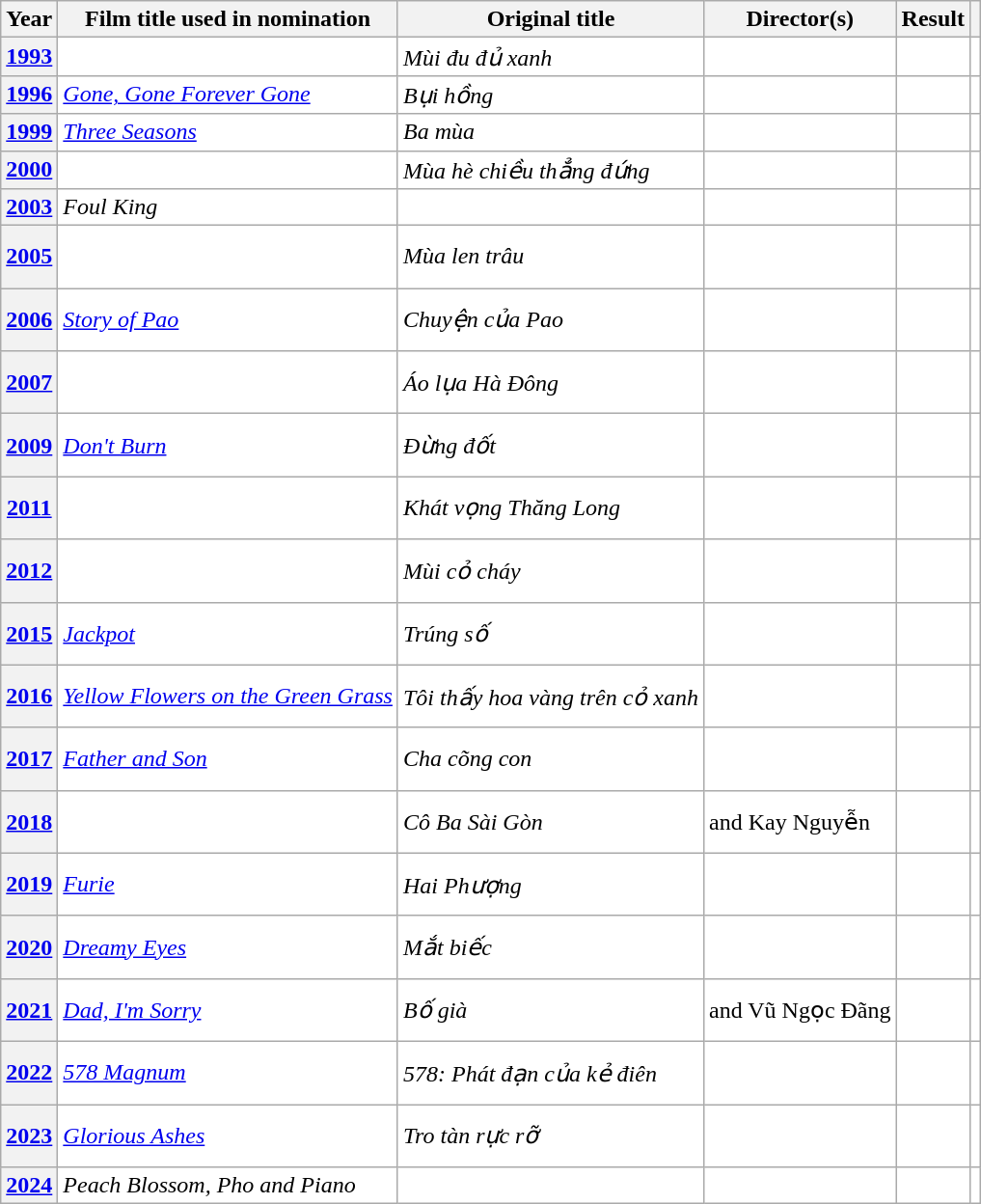<table class="wikitable sortable" style="background:#ffffff;">
<tr>
<th scope="col">Year</th>
<th scope="col">Film title used in nomination</th>
<th scope="col">Original title</th>
<th scope="col">Director(s)</th>
<th scope="col">Result</th>
<th scope="col" class="unsortable"></th>
</tr>
<tr>
<th scope="row" style="text-align:center"><a href='#'>1993</a><br></th>
<td></td>
<td><em>Mùi đu đủ xanh</em></td>
<td></td>
<td></td>
<td style="text-align:center;"><br></td>
</tr>
<tr>
<th scope="row" style="text-align:center"><a href='#'>1996</a><br></th>
<td><em><a href='#'>Gone, Gone Forever Gone</a></em></td>
<td><em>Bụi hồng</em></td>
<td></td>
<td></td>
<td style="text-align:center;"><br></td>
</tr>
<tr>
<th scope="row" style="text-align:center"><a href='#'>1999</a><br></th>
<td><em><a href='#'>Three Seasons</a></em></td>
<td><em>Ba mùa</em></td>
<td></td>
<td></td>
<td style="text-align:center;"><br></td>
</tr>
<tr>
<th scope="row" style="text-align:center"><a href='#'>2000</a><br></th>
<td></td>
<td><em>Mùa hè chiều thẳng đứng</em></td>
<td></td>
<td></td>
<td style="text-align:center;"><br></td>
</tr>
<tr>
<th scope="row" style="text-align:center"><a href='#'>2003</a><br></th>
<td><em>Foul King</em></td>
<td><em></em></td>
<td></td>
<td></td>
<td style="text-align:center;"><br></td>
</tr>
<tr>
<th scope="row" style="text-align:center"><a href='#'>2005</a><br></th>
<td></td>
<td><em>Mùa len trâu</em></td>
<td></td>
<td></td>
<td style="text-align:center;"><br><br></td>
</tr>
<tr>
<th scope="row" style="text-align:center"><a href='#'>2006</a><br></th>
<td><em><a href='#'>Story of Pao</a></em></td>
<td><em>Chuyện của Pao</em></td>
<td></td>
<td></td>
<td style="text-align:center;"><br><br></td>
</tr>
<tr>
<th scope="row" style="text-align:center"><a href='#'>2007</a><br></th>
<td></td>
<td><em>Áo lụa Hà Đông</em></td>
<td></td>
<td></td>
<td style="text-align:center;"><br><br></td>
</tr>
<tr>
<th scope="row" style="text-align:center"><a href='#'>2009</a><br></th>
<td><em><a href='#'>Don't Burn</a></em></td>
<td><em>Đừng đốt</em></td>
<td></td>
<td></td>
<td style="text-align:center;"><br><br></td>
</tr>
<tr>
<th scope="row" style="text-align:center"><a href='#'>2011</a><br></th>
<td></td>
<td><em>Khát vọng Thăng Long</em></td>
<td></td>
<td></td>
<td style="text-align:center;"><br><br></td>
</tr>
<tr>
<th scope="row" style="text-align:center"><a href='#'>2012</a><br></th>
<td></td>
<td><em>Mùi cỏ cháy</em></td>
<td></td>
<td></td>
<td style="text-align:center;"><br><br></td>
</tr>
<tr>
<th scope="row" style="text-align:center"><a href='#'>2015</a><br></th>
<td><em><a href='#'>Jackpot</a></em></td>
<td><em>Trúng số</em></td>
<td></td>
<td></td>
<td style="text-align:center;"><br><br></td>
</tr>
<tr>
<th scope="row" style="text-align:center"><a href='#'>2016</a><br></th>
<td><em><a href='#'>Yellow Flowers on the Green Grass</a></em></td>
<td><em>Tôi thấy hoa vàng trên cỏ xanh</em></td>
<td></td>
<td></td>
<td style="text-align:center;"><br><br></td>
</tr>
<tr>
<th scope="row" style="text-align:center"><a href='#'>2017</a><br></th>
<td><em><a href='#'>Father and Son</a></em></td>
<td><em>Cha cõng con</em></td>
<td></td>
<td></td>
<td style="text-align:center;"><br><br></td>
</tr>
<tr>
<th scope="row" style="text-align:center"><a href='#'>2018</a><br></th>
<td></td>
<td><em>Cô Ba Sài Gòn</em></td>
<td> and Kay Nguyễn</td>
<td></td>
<td style="text-align:center;"><br><br></td>
</tr>
<tr>
<th scope="row" style="text-align:center"><a href='#'>2019</a><br></th>
<td><em><a href='#'>Furie</a></em></td>
<td><em>Hai Phượng</em></td>
<td></td>
<td></td>
<td style="text-align:center;"><br><br></td>
</tr>
<tr>
<th scope="row" style="text-align:center"><a href='#'>2020</a><br></th>
<td><em><a href='#'>Dreamy Eyes</a></em></td>
<td><em>Mắt biếc</em></td>
<td></td>
<td></td>
<td style="text-align:center;"><br><br></td>
</tr>
<tr>
<th scope="row" style="text-align:center"><a href='#'>2021</a><br></th>
<td><em><a href='#'>Dad, I'm Sorry</a></em></td>
<td><em>Bố già</em></td>
<td> and Vũ Ngọc Đãng</td>
<td></td>
<td style="text-align:center;"><br><br></td>
</tr>
<tr>
<th scope="row" style="text-align:center"><a href='#'>2022</a><br></th>
<td><em><a href='#'>578 Magnum</a></em></td>
<td><em>578: Phát đạn của kẻ điên</em></td>
<td></td>
<td></td>
<td style="text-align:center;"><br><br></td>
</tr>
<tr>
<th scope="row" style="text-align:center"><a href='#'>2023</a><br></th>
<td><em><a href='#'>Glorious Ashes</a></em></td>
<td><em>Tro tàn rực rỡ</em></td>
<td></td>
<td></td>
<td style="text-align:center;"><br><br></td>
</tr>
<tr>
<th scope="row" style="text-align:center"><a href='#'>2024</a><br></th>
<td><em>Peach Blossom, Pho and Piano</em></td>
<td><em></em></td>
<td></td>
<td></td>
<td style="text-align:center;"></td>
</tr>
</table>
